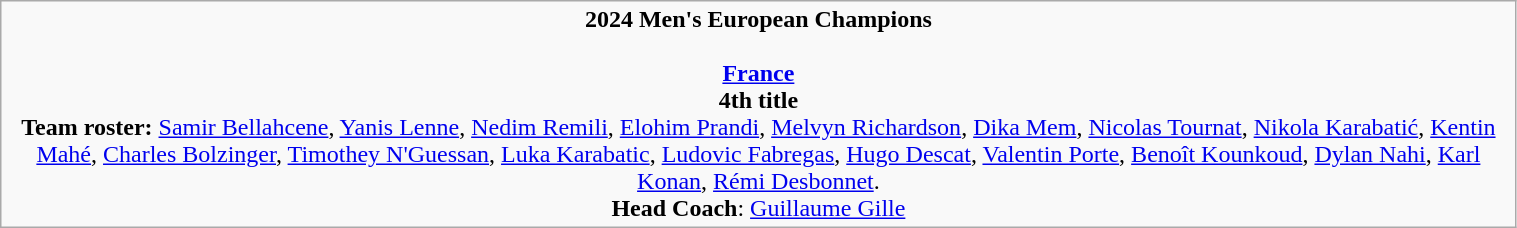<table class="wikitable" style="width: 80%;">
<tr style="text-align: center;">
<td><strong>2024 Men's European Champions</strong><br><br><strong><a href='#'>France</a></strong><br><strong>4th title</strong><br><strong>Team roster:</strong>
<a href='#'>Samir Bellahcene</a>, <a href='#'>Yanis Lenne</a>, <a href='#'>Nedim Remili</a>, <a href='#'>Elohim Prandi</a>, <a href='#'>Melvyn Richardson</a>, <a href='#'>Dika Mem</a>, <a href='#'>Nicolas Tournat</a>, <a href='#'>Nikola Karabatić</a>, <a href='#'>Kentin Mahé</a>, <a href='#'>Charles Bolzinger</a>, <a href='#'>Timothey N'Guessan</a>, <a href='#'>Luka Karabatic</a>, <a href='#'>Ludovic Fabregas</a>, <a href='#'>Hugo Descat</a>, <a href='#'>Valentin Porte</a>, <a href='#'>Benoît Kounkoud</a>, <a href='#'>Dylan Nahi</a>, <a href='#'>Karl Konan</a>, <a href='#'>Rémi Desbonnet</a>.<br><strong>Head Coach</strong>: <a href='#'>Guillaume Gille</a></td>
</tr>
</table>
